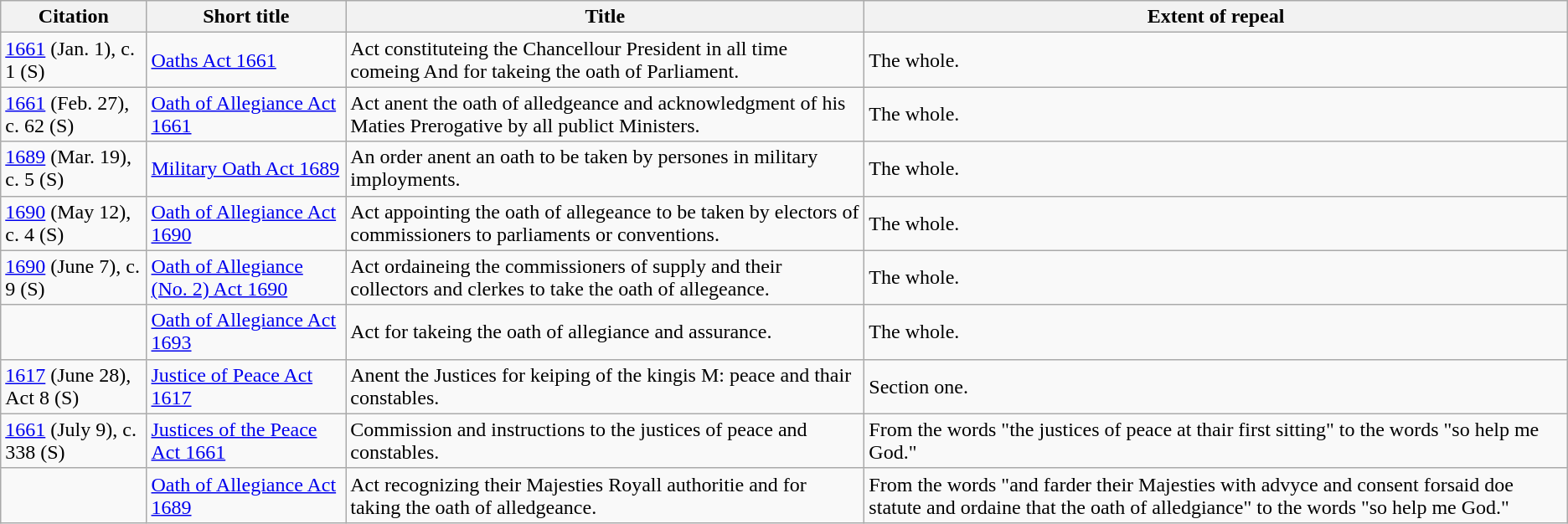<table class="wikitable">
<tr>
<th>Citation</th>
<th>Short title</th>
<th>Title</th>
<th>Extent of repeal</th>
</tr>
<tr>
<td><a href='#'>1661</a> (Jan. 1), c. 1 (S)</td>
<td><a href='#'>Oaths Act 1661</a></td>
<td>Act constituteing the Chancellour President in all time comeing And for takeing the oath of Parliament.</td>
<td>The whole.</td>
</tr>
<tr>
<td><a href='#'>1661</a> (Feb. 27), c. 62 (S)</td>
<td><a href='#'>Oath of Allegiance Act 1661</a></td>
<td>Act anent the oath of alledgeance and acknowledgment of his Maties Prerogative by all publict Ministers.</td>
<td>The whole.</td>
</tr>
<tr>
<td><a href='#'>1689</a> (Mar. 19), c. 5 (S)</td>
<td><a href='#'>Military Oath Act 1689</a></td>
<td>An order anent an oath to be taken by persones in military imployments.</td>
<td>The whole.</td>
</tr>
<tr>
<td><a href='#'>1690</a> (May 12), c. 4 (S)</td>
<td><a href='#'>Oath of Allegiance Act 1690</a></td>
<td>Act appointing the oath of allegeance to be taken by electors of commissioners to parliaments or conventions.</td>
<td>The whole.</td>
</tr>
<tr>
<td><a href='#'>1690</a> (June 7), c. 9 (S)</td>
<td><a href='#'>Oath of Allegiance (No. 2) Act 1690</a></td>
<td>Act ordaineing the commissioners of supply and their collectors and clerkes to take the oath of allegeance.</td>
<td>The whole.</td>
</tr>
<tr>
<td></td>
<td><a href='#'>Oath of Allegiance Act 1693</a></td>
<td>Act for takeing the oath of allegiance and assurance.</td>
<td>The whole.</td>
</tr>
<tr>
<td><a href='#'>1617</a> (June 28), Act 8 (S)</td>
<td><a href='#'>Justice of Peace Act 1617</a></td>
<td>Anent the Justices for keiping of the kingis M: peace and thair constables.</td>
<td>Section one.</td>
</tr>
<tr>
<td><a href='#'>1661</a> (July 9), c. 338 (S)</td>
<td><a href='#'>Justices of the Peace Act 1661</a></td>
<td>Commission and instructions to the justices of peace and constables.</td>
<td>From the words "the justices of peace at thair first sitting" to the words "so help me God."</td>
</tr>
<tr>
<td></td>
<td><a href='#'>Oath of Allegiance Act 1689</a></td>
<td>Act recognizing their Majesties Royall authoritie and for taking the oath of alledgeance.</td>
<td>From the words "and farder their Majesties with advyce and consent forsaid doe statute and ordaine that the oath of alledgiance" to the words "so help me God."</td>
</tr>
</table>
